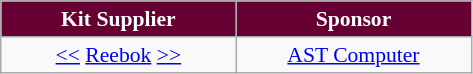<table class="wikitable"  style="text-align:center; font-size:90%; ">
<tr>
<th style="background:#660033;color:#FFFFFF; width:150px;">Kit Supplier</th>
<th style="background:#660033;color:#FFFFFF; width:150px;">Sponsor</th>
</tr>
<tr>
<td><a href='#'><<</a> <a href='#'>Reebok</a>  <a href='#'>>></a></td>
<td><a href='#'>AST Computer</a></td>
</tr>
</table>
